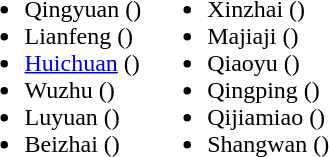<table>
<tr>
<td valign="top"><br><ul><li>Qingyuan ()</li><li>Lianfeng  ()</li><li><a href='#'>Huichuan</a> ()</li><li>Wuzhu ()</li><li>Luyuan ()</li><li>Beizhai ()</li></ul></td>
<td valign="top"><br><ul><li>Xinzhai ()</li><li>Majiaji ()</li><li>Qiaoyu ()</li><li>Qingping ()</li><li>Qijiamiao ()</li><li>Shangwan ()</li></ul></td>
</tr>
</table>
